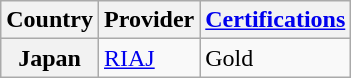<table class="wikitable sortable plainrowheaders">
<tr>
<th>Country</th>
<th>Provider</th>
<th><a href='#'>Certifications</a></th>
</tr>
<tr>
<th scope="row">Japan</th>
<td><a href='#'>RIAJ</a></td>
<td>Gold</td>
</tr>
</table>
